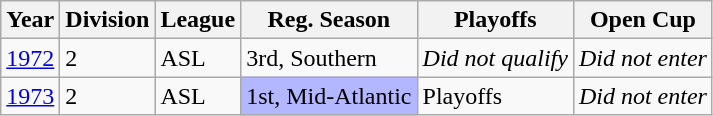<table class="wikitable">
<tr>
<th>Year</th>
<th>Division</th>
<th>League</th>
<th>Reg. Season</th>
<th>Playoffs</th>
<th>Open Cup</th>
</tr>
<tr>
<td><a href='#'>1972</a></td>
<td>2</td>
<td>ASL</td>
<td>3rd, Southern</td>
<td><em>Did not qualify</em></td>
<td><em>Did not enter</em></td>
</tr>
<tr>
<td><a href='#'>1973</a></td>
<td>2</td>
<td>ASL</td>
<td bgcolor="B3B7FF">1st, Mid-Atlantic</td>
<td>Playoffs</td>
<td><em>Did not enter</em></td>
</tr>
</table>
